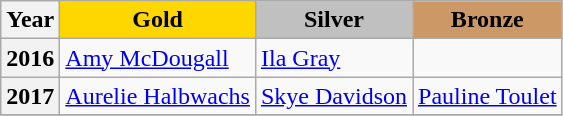<table class="wikitable">
<tr>
<th align="center">Year</th>
<td align="center"  bgcolor="gold"><strong>Gold</strong></td>
<td align="center"  bgcolor="silver"><strong>Silver</strong></td>
<td align="center"  bgcolor="#CC9966"><strong>Bronze</strong></td>
</tr>
<tr>
<th>2016</th>
<td> <a href='#'>Amy McDougall</a></td>
<td> <a href='#'>Ila Gray</a></td>
<td></td>
</tr>
<tr>
<th>2017</th>
<td> <a href='#'>Aurelie Halbwachs</a></td>
<td> <a href='#'>Skye Davidson</a></td>
<td> <a href='#'>Pauline Toulet</a></td>
</tr>
<tr>
</tr>
</table>
